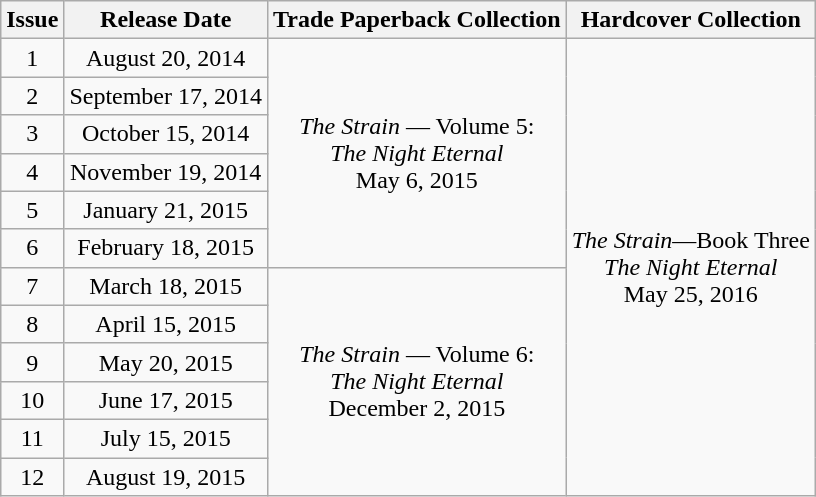<table class="wikitable" style="text-align: center">
<tr>
<th>Issue</th>
<th>Release Date</th>
<th>Trade Paperback Collection</th>
<th>Hardcover Collection</th>
</tr>
<tr>
<td>1</td>
<td>August 20, 2014</td>
<td rowspan=6><em>The Strain</em> — Volume 5:<br><em>The Night Eternal</em><br>May 6, 2015<br></td>
<td rowspan=12><em>The Strain</em>—Book Three<br><em>The Night Eternal</em><br>May 25, 2016<br></td>
</tr>
<tr>
<td>2</td>
<td>September 17, 2014</td>
</tr>
<tr>
<td>3</td>
<td>October 15, 2014</td>
</tr>
<tr>
<td>4</td>
<td>November 19, 2014</td>
</tr>
<tr>
<td>5</td>
<td>January 21, 2015</td>
</tr>
<tr>
<td>6</td>
<td>February 18, 2015</td>
</tr>
<tr>
<td>7</td>
<td>March 18, 2015</td>
<td rowspan=6><em>The Strain</em> — Volume 6:<br><em>The Night Eternal</em><br>December 2, 2015<br></td>
</tr>
<tr>
<td>8</td>
<td>April 15, 2015</td>
</tr>
<tr>
<td>9</td>
<td>May 20, 2015</td>
</tr>
<tr>
<td>10</td>
<td>June 17, 2015</td>
</tr>
<tr>
<td>11</td>
<td>July 15, 2015</td>
</tr>
<tr>
<td>12</td>
<td>August 19, 2015</td>
</tr>
</table>
